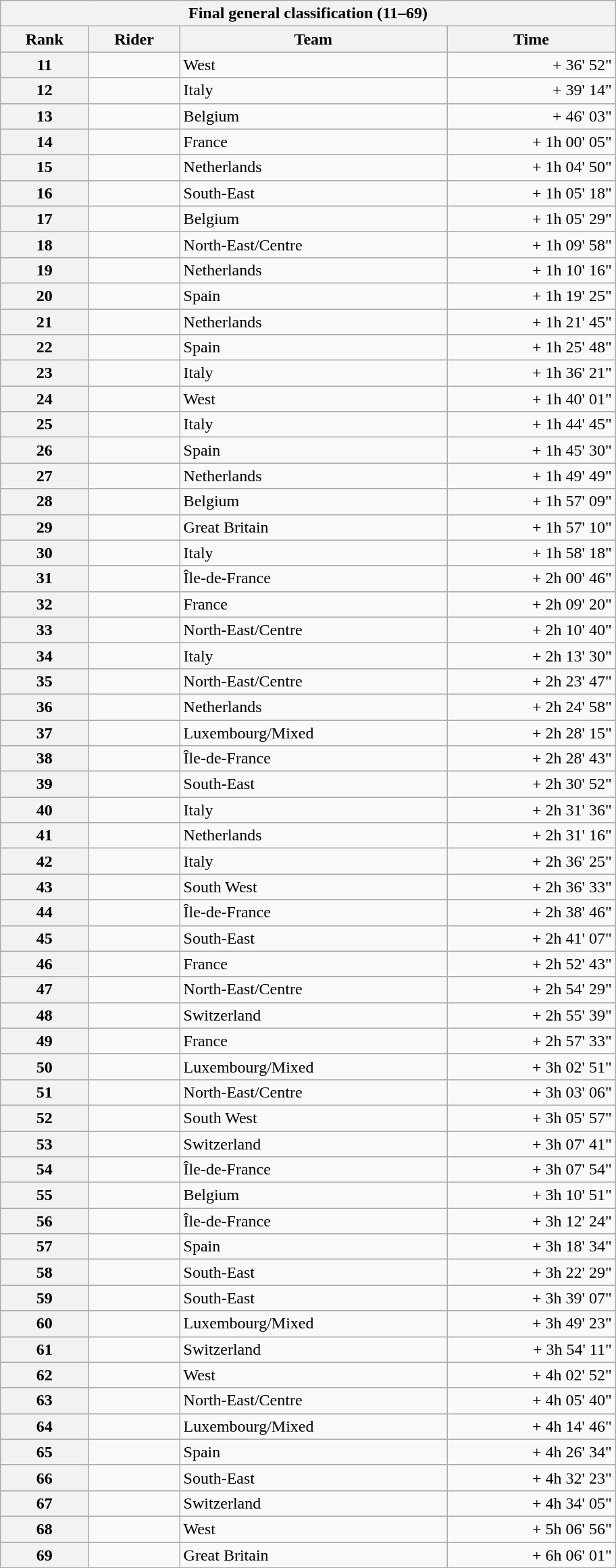<table class="collapsible collapsed wikitable" style="width:38em;margin-top:-1px;">
<tr>
<th scope="col" colspan="4">Final general classification (11–69)</th>
</tr>
<tr>
<th scope="col">Rank</th>
<th scope="col">Rider</th>
<th scope="col">Team</th>
<th scope="col">Time</th>
</tr>
<tr>
<th scope="row">11</th>
<td></td>
<td>West</td>
<td style="text-align:right;">+ 36' 52"</td>
</tr>
<tr>
<th scope="row">12</th>
<td></td>
<td>Italy</td>
<td style="text-align:right;">+ 39' 14"</td>
</tr>
<tr>
<th scope="row">13</th>
<td></td>
<td>Belgium</td>
<td style="text-align:right;">+ 46' 03"</td>
</tr>
<tr>
<th scope="row">14</th>
<td></td>
<td>France</td>
<td style="text-align:right;">+ 1h 00' 05"</td>
</tr>
<tr>
<th scope="row">15</th>
<td></td>
<td>Netherlands</td>
<td style="text-align:right;">+ 1h 04' 50"</td>
</tr>
<tr>
<th scope="row">16</th>
<td></td>
<td>South-East</td>
<td style="text-align:right;">+ 1h 05' 18"</td>
</tr>
<tr>
<th scope="row">17</th>
<td></td>
<td>Belgium</td>
<td style="text-align:right;">+ 1h 05' 29"</td>
</tr>
<tr>
<th scope="row">18</th>
<td></td>
<td>North-East/Centre</td>
<td style="text-align:right;">+ 1h 09' 58"</td>
</tr>
<tr>
<th scope="row">19</th>
<td></td>
<td>Netherlands</td>
<td style="text-align:right;">+ 1h 10' 16"</td>
</tr>
<tr>
<th scope="row">20</th>
<td></td>
<td>Spain</td>
<td style="text-align:right;">+ 1h 19' 25"</td>
</tr>
<tr>
<th scope="row">21</th>
<td></td>
<td>Netherlands</td>
<td style="text-align:right;">+ 1h 21' 45"</td>
</tr>
<tr>
<th scope="row">22</th>
<td></td>
<td>Spain</td>
<td style="text-align:right;">+ 1h 25' 48"</td>
</tr>
<tr>
<th scope="row">23</th>
<td></td>
<td>Italy</td>
<td style="text-align:right;">+ 1h 36' 21"</td>
</tr>
<tr>
<th scope="row">24</th>
<td></td>
<td>West</td>
<td style="text-align:right;">+ 1h 40' 01"</td>
</tr>
<tr>
<th scope="row">25</th>
<td></td>
<td>Italy</td>
<td style="text-align:right;">+ 1h 44' 45"</td>
</tr>
<tr>
<th scope="row">26</th>
<td></td>
<td>Spain</td>
<td style="text-align:right;">+ 1h 45' 30"</td>
</tr>
<tr>
<th scope="row">27</th>
<td></td>
<td>Netherlands</td>
<td style="text-align:right;">+ 1h 49' 49"</td>
</tr>
<tr>
<th scope="row">28</th>
<td></td>
<td>Belgium</td>
<td style="text-align:right;">+ 1h 57' 09"</td>
</tr>
<tr>
<th scope="row">29</th>
<td></td>
<td>Great Britain</td>
<td style="text-align:right;">+ 1h 57' 10"</td>
</tr>
<tr>
<th scope="row">30</th>
<td></td>
<td>Italy</td>
<td style="text-align:right;">+ 1h 58' 18"</td>
</tr>
<tr>
<th scope="row">31</th>
<td></td>
<td>Île-de-France</td>
<td style="text-align:right;">+ 2h 00' 46"</td>
</tr>
<tr>
<th scope="row">32</th>
<td></td>
<td>France</td>
<td style="text-align:right;">+ 2h 09' 20"</td>
</tr>
<tr>
<th scope="row">33</th>
<td></td>
<td>North-East/Centre</td>
<td style="text-align:right;">+ 2h 10' 40"</td>
</tr>
<tr>
<th scope="row">34</th>
<td></td>
<td>Italy</td>
<td style="text-align:right;">+ 2h 13' 30"</td>
</tr>
<tr>
<th scope="row">35</th>
<td></td>
<td>North-East/Centre</td>
<td style="text-align:right;">+ 2h 23' 47"</td>
</tr>
<tr>
<th scope="row">36</th>
<td></td>
<td>Netherlands</td>
<td style="text-align:right;">+ 2h 24' 58"</td>
</tr>
<tr>
<th scope="row">37</th>
<td></td>
<td>Luxembourg/Mixed</td>
<td style="text-align:right;">+ 2h 28' 15"</td>
</tr>
<tr>
<th scope="row">38</th>
<td></td>
<td>Île-de-France</td>
<td style="text-align:right;">+ 2h 28' 43"</td>
</tr>
<tr>
<th scope="row">39</th>
<td></td>
<td>South-East</td>
<td style="text-align:right;">+ 2h 30' 52"</td>
</tr>
<tr>
<th scope="row">40</th>
<td></td>
<td>Italy</td>
<td style="text-align:right;">+ 2h 31' 36"</td>
</tr>
<tr>
<th scope="row">41</th>
<td></td>
<td>Netherlands</td>
<td style="text-align:right;">+ 2h 31' 16"</td>
</tr>
<tr>
<th scope="row">42</th>
<td></td>
<td>Italy</td>
<td style="text-align:right;">+ 2h 36' 25"</td>
</tr>
<tr>
<th scope="row">43</th>
<td></td>
<td>South West</td>
<td style="text-align:right;">+ 2h 36' 33"</td>
</tr>
<tr>
<th scope="row">44</th>
<td></td>
<td>Île-de-France</td>
<td style="text-align:right;">+ 2h 38' 46"</td>
</tr>
<tr>
<th scope="row">45</th>
<td></td>
<td>South-East</td>
<td style="text-align:right;">+ 2h 41' 07"</td>
</tr>
<tr>
<th scope="row">46</th>
<td></td>
<td>France</td>
<td style="text-align:right;">+ 2h 52' 43"</td>
</tr>
<tr>
<th scope="row">47</th>
<td></td>
<td>North-East/Centre</td>
<td style="text-align:right;">+ 2h 54' 29"</td>
</tr>
<tr>
<th scope="row">48</th>
<td></td>
<td>Switzerland</td>
<td style="text-align:right;">+ 2h 55' 39"</td>
</tr>
<tr>
<th scope="row">49</th>
<td></td>
<td>France</td>
<td style="text-align:right;">+ 2h 57' 33"</td>
</tr>
<tr>
<th scope="row">50</th>
<td></td>
<td>Luxembourg/Mixed</td>
<td style="text-align:right;">+ 3h 02' 51"</td>
</tr>
<tr>
<th scope="row">51</th>
<td></td>
<td>North-East/Centre</td>
<td style="text-align:right;">+ 3h 03' 06"</td>
</tr>
<tr>
<th scope="row">52</th>
<td></td>
<td>South West</td>
<td style="text-align:right;">+ 3h 05' 57"</td>
</tr>
<tr>
<th scope="row">53</th>
<td></td>
<td>Switzerland</td>
<td style="text-align:right;">+ 3h 07' 41"</td>
</tr>
<tr>
<th scope="row">54</th>
<td></td>
<td>Île-de-France</td>
<td style="text-align:right;">+ 3h 07' 54"</td>
</tr>
<tr>
<th scope="row">55</th>
<td></td>
<td>Belgium</td>
<td style="text-align:right;">+ 3h 10' 51"</td>
</tr>
<tr>
<th scope="row">56</th>
<td></td>
<td>Île-de-France</td>
<td style="text-align:right;">+ 3h 12' 24"</td>
</tr>
<tr>
<th scope="row">57</th>
<td></td>
<td>Spain</td>
<td style="text-align:right;">+ 3h 18' 34"</td>
</tr>
<tr>
<th scope="row">58</th>
<td></td>
<td>South-East</td>
<td style="text-align:right;">+ 3h 22' 29"</td>
</tr>
<tr>
<th scope="row">59</th>
<td></td>
<td>South-East</td>
<td style="text-align:right;">+ 3h 39' 07"</td>
</tr>
<tr>
<th scope="row">60</th>
<td></td>
<td>Luxembourg/Mixed</td>
<td style="text-align:right;">+ 3h 49' 23"</td>
</tr>
<tr>
<th scope="row">61</th>
<td></td>
<td>Switzerland</td>
<td style="text-align:right;">+ 3h 54' 11"</td>
</tr>
<tr>
<th scope="row">62</th>
<td></td>
<td>West</td>
<td style="text-align:right;">+ 4h 02' 52"</td>
</tr>
<tr>
<th scope="row">63</th>
<td></td>
<td>North-East/Centre</td>
<td style="text-align:right;">+ 4h 05' 40"</td>
</tr>
<tr>
<th scope="row">64</th>
<td></td>
<td>Luxembourg/Mixed</td>
<td style="text-align:right;">+ 4h 14' 46"</td>
</tr>
<tr>
<th scope="row">65</th>
<td></td>
<td>Spain</td>
<td style="text-align:right;">+ 4h 26' 34"</td>
</tr>
<tr>
<th scope="row">66</th>
<td></td>
<td>South-East</td>
<td style="text-align:right;">+ 4h 32' 23"</td>
</tr>
<tr>
<th scope="row">67</th>
<td></td>
<td>Switzerland</td>
<td style="text-align:right;">+ 4h 34' 05"</td>
</tr>
<tr>
<th scope="row">68</th>
<td></td>
<td>West</td>
<td style="text-align:right;">+ 5h 06' 56"</td>
</tr>
<tr>
<th scope="row">69</th>
<td></td>
<td>Great Britain</td>
<td style="text-align:right;">+ 6h 06' 01"</td>
</tr>
</table>
